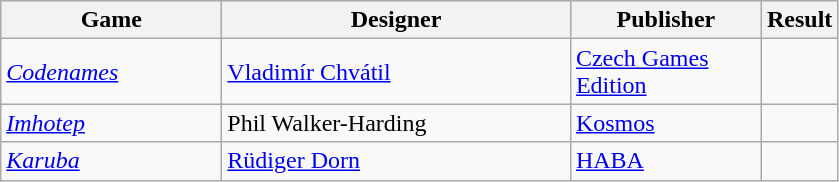<table class="wikitable">
<tr>
<th style="width:140px;">Game</th>
<th style="width:225px;">Designer</th>
<th style="width:120px;">Publisher</th>
<th>Result</th>
</tr>
<tr>
<td><a href='#'><em>Codenames</em></a></td>
<td><a href='#'>Vladimír Chvátil</a></td>
<td><a href='#'>Czech Games Edition</a></td>
<td></td>
</tr>
<tr>
<td><em><a href='#'>Imhotep</a></em></td>
<td>Phil Walker-Harding</td>
<td><a href='#'>Kosmos</a></td>
<td></td>
</tr>
<tr>
<td><a href='#'><em>Karuba</em></a></td>
<td><a href='#'>Rüdiger Dorn</a></td>
<td><a href='#'>HABA</a></td>
<td></td>
</tr>
</table>
